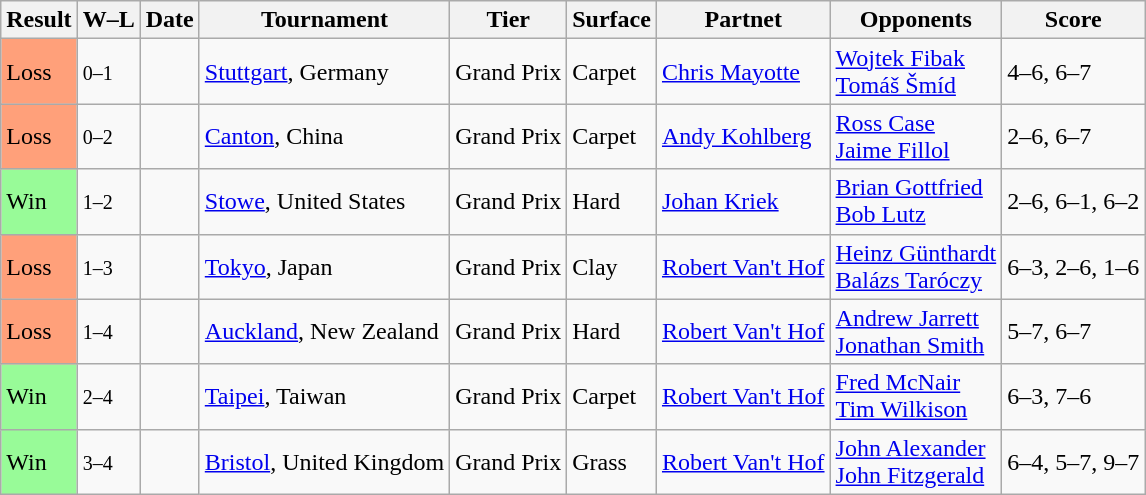<table class="sortable wikitable">
<tr>
<th>Result</th>
<th class="unsortable">W–L</th>
<th>Date</th>
<th>Tournament</th>
<th>Tier</th>
<th>Surface</th>
<th>Partnet</th>
<th>Opponents</th>
<th class="unsortable">Score</th>
</tr>
<tr>
<td style="background:#ffa07a;">Loss</td>
<td><small>0–1</small></td>
<td><a href='#'></a></td>
<td><a href='#'>Stuttgart</a>, Germany</td>
<td>Grand Prix</td>
<td>Carpet</td>
<td> <a href='#'>Chris Mayotte</a></td>
<td> <a href='#'>Wojtek Fibak</a> <br>  <a href='#'>Tomáš Šmíd</a></td>
<td>4–6, 6–7</td>
</tr>
<tr>
<td style="background:#ffa07a;">Loss</td>
<td><small>0–2</small></td>
<td><a href='#'></a></td>
<td><a href='#'>Canton</a>, China</td>
<td>Grand Prix</td>
<td>Carpet</td>
<td> <a href='#'>Andy Kohlberg</a></td>
<td> <a href='#'>Ross Case</a> <br>  <a href='#'>Jaime Fillol</a></td>
<td>2–6, 6–7</td>
</tr>
<tr>
<td style="background:#98fb98;">Win</td>
<td><small>1–2</small></td>
<td><a href='#'></a></td>
<td><a href='#'>Stowe</a>, United States</td>
<td>Grand Prix</td>
<td>Hard</td>
<td> <a href='#'>Johan Kriek</a></td>
<td> <a href='#'>Brian Gottfried</a> <br>  <a href='#'>Bob Lutz</a></td>
<td>2–6, 6–1, 6–2</td>
</tr>
<tr>
<td style="background:#ffa07a;">Loss</td>
<td><small>1–3</small></td>
<td><a href='#'></a></td>
<td><a href='#'>Tokyo</a>, Japan</td>
<td>Grand Prix</td>
<td>Clay</td>
<td> <a href='#'>Robert Van't Hof</a></td>
<td> <a href='#'>Heinz Günthardt</a> <br>  <a href='#'>Balázs Taróczy</a></td>
<td>6–3, 2–6, 1–6</td>
</tr>
<tr>
<td style="background:#ffa07a;">Loss</td>
<td><small>1–4</small></td>
<td><a href='#'></a></td>
<td><a href='#'>Auckland</a>, New Zealand</td>
<td>Grand Prix</td>
<td>Hard</td>
<td> <a href='#'>Robert Van't Hof</a></td>
<td> <a href='#'>Andrew Jarrett</a> <br>  <a href='#'>Jonathan Smith</a></td>
<td>5–7, 6–7</td>
</tr>
<tr>
<td style="background:#98fb98;">Win</td>
<td><small>2–4</small></td>
<td><a href='#'></a></td>
<td><a href='#'>Taipei</a>, Taiwan</td>
<td>Grand Prix</td>
<td>Carpet</td>
<td> <a href='#'>Robert Van't Hof</a></td>
<td> <a href='#'>Fred McNair</a> <br>  <a href='#'>Tim Wilkison</a></td>
<td>6–3, 7–6</td>
</tr>
<tr>
<td style="background:#98fb98;">Win</td>
<td><small>3–4</small></td>
<td><a href='#'></a></td>
<td><a href='#'>Bristol</a>, United Kingdom</td>
<td>Grand Prix</td>
<td>Grass</td>
<td> <a href='#'>Robert Van't Hof</a></td>
<td> <a href='#'>John Alexander</a> <br>  <a href='#'>John Fitzgerald</a></td>
<td>6–4, 5–7, 9–7</td>
</tr>
</table>
